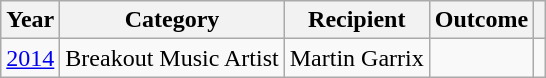<table class="wikitable plainrowheaders sortable">
<tr>
<th scope="col">Year</th>
<th scope="col">Category</th>
<th scope="col">Recipient</th>
<th scope="col">Outcome</th>
<th scope="col" class="unsortable"></th>
</tr>
<tr>
<td><a href='#'>2014</a></td>
<td>Breakout Music Artist</td>
<td>Martin Garrix</td>
<td></td>
<td style="text-align:center;"></td>
</tr>
</table>
